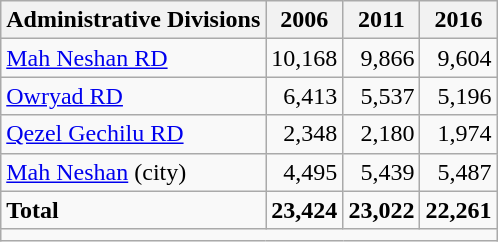<table class="wikitable">
<tr>
<th>Administrative Divisions</th>
<th>2006</th>
<th>2011</th>
<th>2016</th>
</tr>
<tr>
<td><a href='#'>Mah Neshan RD</a></td>
<td style="text-align: right;">10,168</td>
<td style="text-align: right;">9,866</td>
<td style="text-align: right;">9,604</td>
</tr>
<tr>
<td><a href='#'>Owryad RD</a></td>
<td style="text-align: right;">6,413</td>
<td style="text-align: right;">5,537</td>
<td style="text-align: right;">5,196</td>
</tr>
<tr>
<td><a href='#'>Qezel Gechilu RD</a></td>
<td style="text-align: right;">2,348</td>
<td style="text-align: right;">2,180</td>
<td style="text-align: right;">1,974</td>
</tr>
<tr>
<td><a href='#'>Mah Neshan</a> (city)</td>
<td style="text-align: right;">4,495</td>
<td style="text-align: right;">5,439</td>
<td style="text-align: right;">5,487</td>
</tr>
<tr>
<td><strong>Total</strong></td>
<td style="text-align: right;"><strong>23,424</strong></td>
<td style="text-align: right;"><strong>23,022</strong></td>
<td style="text-align: right;"><strong>22,261</strong></td>
</tr>
<tr>
<td colspan=4></td>
</tr>
</table>
